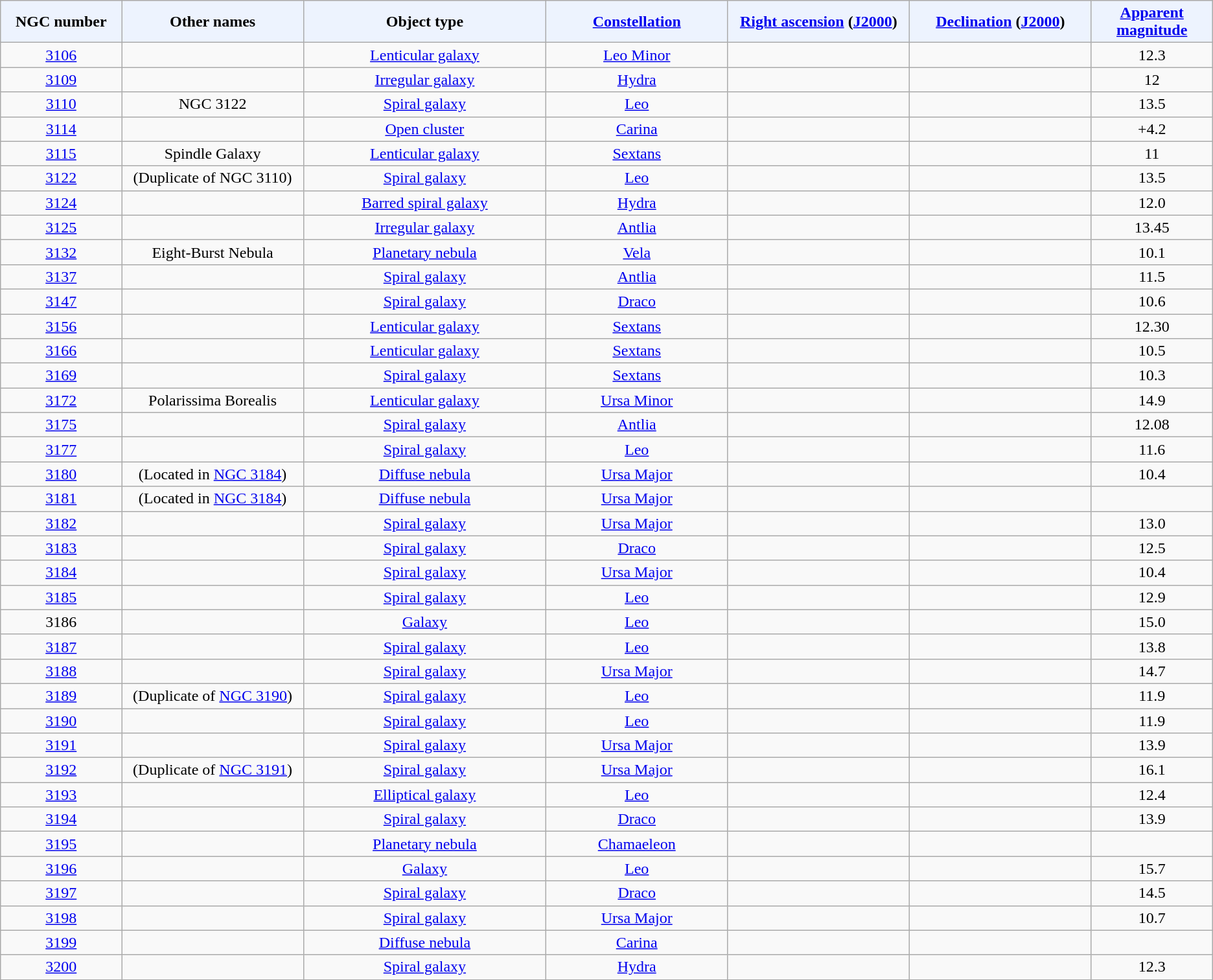<table class="wikitable sortable sticky-header sort-under" style="text-align: center;">
<tr>
<th style="background-color:#edf3fe; width: 10%;">NGC number</th>
<th style="background-color:#edf3fe; width: 15%;">Other names</th>
<th style="background-color:#edf3fe; width: 20%;">Object type</th>
<th style="background-color:#edf3fe; width: 15%;"><a href='#'>Constellation</a></th>
<th style="background-color:#edf3fe; width: 15%;"><a href='#'>Right ascension</a> (<a href='#'>J2000</a>)</th>
<th style="background-color:#edf3fe; width: 15%;"><a href='#'>Declination</a> (<a href='#'>J2000</a>)</th>
<th style="background-color:#edf3fe; width: 10%;"><a href='#'>Apparent magnitude</a></th>
</tr>
<tr>
<td><a href='#'>3106</a></td>
<td></td>
<td><a href='#'>Lenticular galaxy</a></td>
<td><a href='#'>Leo Minor</a></td>
<td></td>
<td></td>
<td>12.3</td>
</tr>
<tr>
<td><a href='#'>3109</a></td>
<td></td>
<td><a href='#'>Irregular galaxy</a></td>
<td><a href='#'>Hydra</a></td>
<td></td>
<td></td>
<td>12</td>
</tr>
<tr>
<td><a href='#'>3110</a></td>
<td>NGC 3122</td>
<td><a href='#'>Spiral galaxy</a></td>
<td><a href='#'>Leo</a></td>
<td></td>
<td></td>
<td>13.5</td>
</tr>
<tr>
<td><a href='#'>3114</a></td>
<td></td>
<td><a href='#'>Open cluster</a></td>
<td><a href='#'>Carina</a></td>
<td></td>
<td></td>
<td>+4.2</td>
</tr>
<tr>
<td><a href='#'>3115</a></td>
<td>Spindle Galaxy</td>
<td><a href='#'>Lenticular galaxy</a></td>
<td><a href='#'>Sextans</a></td>
<td></td>
<td></td>
<td>11</td>
</tr>
<tr>
<td><a href='#'>3122</a></td>
<td>(Duplicate of NGC 3110)</td>
<td><a href='#'>Spiral galaxy</a></td>
<td><a href='#'>Leo</a></td>
<td></td>
<td></td>
<td>13.5</td>
</tr>
<tr>
<td><a href='#'>3124</a></td>
<td></td>
<td><a href='#'>Barred spiral galaxy</a></td>
<td><a href='#'>Hydra</a></td>
<td></td>
<td></td>
<td>12.0</td>
</tr>
<tr>
<td><a href='#'>3125</a></td>
<td></td>
<td><a href='#'>Irregular galaxy</a></td>
<td><a href='#'>Antlia</a></td>
<td></td>
<td></td>
<td>13.45</td>
</tr>
<tr>
<td><a href='#'>3132</a></td>
<td>Eight-Burst Nebula</td>
<td><a href='#'>Planetary nebula</a></td>
<td><a href='#'>Vela</a></td>
<td></td>
<td></td>
<td>10.1</td>
</tr>
<tr>
<td><a href='#'>3137</a></td>
<td></td>
<td><a href='#'>Spiral galaxy</a></td>
<td><a href='#'>Antlia</a></td>
<td></td>
<td></td>
<td>11.5</td>
</tr>
<tr>
<td><a href='#'>3147</a></td>
<td></td>
<td><a href='#'>Spiral galaxy</a></td>
<td><a href='#'>Draco</a></td>
<td></td>
<td></td>
<td>10.6</td>
</tr>
<tr>
<td><a href='#'>3156</a></td>
<td></td>
<td><a href='#'>Lenticular galaxy</a></td>
<td><a href='#'>Sextans</a></td>
<td></td>
<td></td>
<td>12.30</td>
</tr>
<tr>
<td><a href='#'>3166</a></td>
<td></td>
<td><a href='#'>Lenticular galaxy</a></td>
<td><a href='#'>Sextans</a></td>
<td></td>
<td></td>
<td>10.5</td>
</tr>
<tr>
<td><a href='#'>3169</a></td>
<td></td>
<td><a href='#'>Spiral galaxy</a></td>
<td><a href='#'>Sextans</a></td>
<td></td>
<td></td>
<td>10.3</td>
</tr>
<tr>
<td><a href='#'>3172</a></td>
<td>Polarissima Borealis</td>
<td><a href='#'>Lenticular galaxy</a></td>
<td><a href='#'>Ursa Minor</a></td>
<td></td>
<td></td>
<td>14.9</td>
</tr>
<tr>
<td><a href='#'>3175</a></td>
<td></td>
<td><a href='#'>Spiral galaxy</a></td>
<td><a href='#'>Antlia</a></td>
<td></td>
<td></td>
<td>12.08</td>
</tr>
<tr>
<td><a href='#'>3177</a></td>
<td></td>
<td><a href='#'>Spiral galaxy</a></td>
<td><a href='#'>Leo</a></td>
<td></td>
<td></td>
<td>11.6</td>
</tr>
<tr>
<td><a href='#'>3180</a></td>
<td>(Located in <a href='#'>NGC 3184</a>)</td>
<td><a href='#'>Diffuse nebula</a></td>
<td><a href='#'>Ursa Major</a></td>
<td></td>
<td></td>
<td>10.4</td>
</tr>
<tr>
<td><a href='#'>3181</a></td>
<td>(Located in <a href='#'>NGC 3184</a>)</td>
<td><a href='#'>Diffuse nebula</a></td>
<td><a href='#'>Ursa Major</a></td>
<td></td>
<td></td>
<td></td>
</tr>
<tr>
<td><a href='#'>3182</a></td>
<td></td>
<td><a href='#'>Spiral galaxy</a></td>
<td><a href='#'>Ursa Major</a></td>
<td></td>
<td></td>
<td>13.0</td>
</tr>
<tr>
<td><a href='#'>3183</a></td>
<td></td>
<td><a href='#'>Spiral galaxy</a></td>
<td><a href='#'>Draco</a></td>
<td></td>
<td></td>
<td>12.5</td>
</tr>
<tr>
<td><a href='#'>3184</a></td>
<td></td>
<td><a href='#'>Spiral galaxy</a></td>
<td><a href='#'>Ursa Major</a></td>
<td></td>
<td></td>
<td>10.4</td>
</tr>
<tr>
<td><a href='#'>3185</a></td>
<td></td>
<td><a href='#'>Spiral galaxy</a></td>
<td><a href='#'>Leo</a></td>
<td></td>
<td></td>
<td>12.9</td>
</tr>
<tr>
<td>3186</td>
<td></td>
<td><a href='#'>Galaxy</a></td>
<td><a href='#'>Leo</a></td>
<td></td>
<td></td>
<td>15.0</td>
</tr>
<tr>
<td><a href='#'>3187</a></td>
<td></td>
<td><a href='#'>Spiral galaxy</a></td>
<td><a href='#'>Leo</a></td>
<td></td>
<td></td>
<td>13.8</td>
</tr>
<tr>
<td><a href='#'>3188</a></td>
<td></td>
<td><a href='#'>Spiral galaxy</a></td>
<td><a href='#'>Ursa Major</a></td>
<td></td>
<td></td>
<td>14.7</td>
</tr>
<tr>
<td><a href='#'>3189</a></td>
<td>(Duplicate of <a href='#'>NGC 3190</a>)</td>
<td><a href='#'>Spiral galaxy</a></td>
<td><a href='#'>Leo</a></td>
<td></td>
<td></td>
<td>11.9</td>
</tr>
<tr>
<td><a href='#'>3190</a></td>
<td></td>
<td><a href='#'>Spiral galaxy</a></td>
<td><a href='#'>Leo</a></td>
<td></td>
<td></td>
<td>11.9</td>
</tr>
<tr>
<td><a href='#'>3191</a></td>
<td></td>
<td><a href='#'>Spiral galaxy</a></td>
<td><a href='#'>Ursa Major</a></td>
<td></td>
<td></td>
<td>13.9</td>
</tr>
<tr>
<td><a href='#'>3192</a></td>
<td>(Duplicate of <a href='#'>NGC 3191</a>)</td>
<td><a href='#'>Spiral galaxy</a></td>
<td><a href='#'>Ursa Major</a></td>
<td></td>
<td></td>
<td>16.1</td>
</tr>
<tr>
<td><a href='#'>3193</a></td>
<td></td>
<td><a href='#'>Elliptical galaxy</a></td>
<td><a href='#'>Leo</a></td>
<td></td>
<td></td>
<td>12.4</td>
</tr>
<tr>
<td><a href='#'>3194</a></td>
<td></td>
<td><a href='#'>Spiral galaxy</a></td>
<td><a href='#'>Draco</a></td>
<td></td>
<td></td>
<td>13.9</td>
</tr>
<tr>
<td><a href='#'>3195</a></td>
<td></td>
<td><a href='#'>Planetary nebula</a></td>
<td><a href='#'>Chamaeleon</a></td>
<td></td>
<td></td>
<td></td>
</tr>
<tr>
<td><a href='#'>3196</a></td>
<td></td>
<td><a href='#'>Galaxy</a></td>
<td><a href='#'>Leo</a></td>
<td></td>
<td></td>
<td>15.7</td>
</tr>
<tr>
<td><a href='#'>3197</a></td>
<td></td>
<td><a href='#'>Spiral galaxy</a></td>
<td><a href='#'>Draco</a></td>
<td></td>
<td></td>
<td>14.5</td>
</tr>
<tr>
<td><a href='#'>3198</a></td>
<td></td>
<td><a href='#'>Spiral galaxy</a></td>
<td><a href='#'>Ursa Major</a></td>
<td></td>
<td></td>
<td>10.7</td>
</tr>
<tr>
<td><a href='#'>3199</a></td>
<td></td>
<td><a href='#'>Diffuse nebula</a></td>
<td><a href='#'>Carina</a></td>
<td></td>
<td></td>
<td></td>
</tr>
<tr>
<td><a href='#'>3200</a></td>
<td></td>
<td><a href='#'>Spiral galaxy</a></td>
<td><a href='#'>Hydra</a></td>
<td></td>
<td></td>
<td>12.3</td>
</tr>
<tr>
</tr>
</table>
